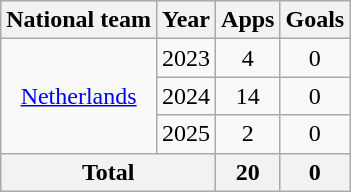<table class=wikitable style=text-align:center>
<tr>
<th>National team</th>
<th>Year</th>
<th>Apps</th>
<th>Goals</th>
</tr>
<tr>
<td rowspan=3><a href='#'>Netherlands</a></td>
<td>2023</td>
<td>4</td>
<td>0</td>
</tr>
<tr>
<td>2024</td>
<td>14</td>
<td>0</td>
</tr>
<tr>
<td>2025</td>
<td>2</td>
<td>0</td>
</tr>
<tr>
<th colspan=2>Total</th>
<th>20</th>
<th>0</th>
</tr>
</table>
